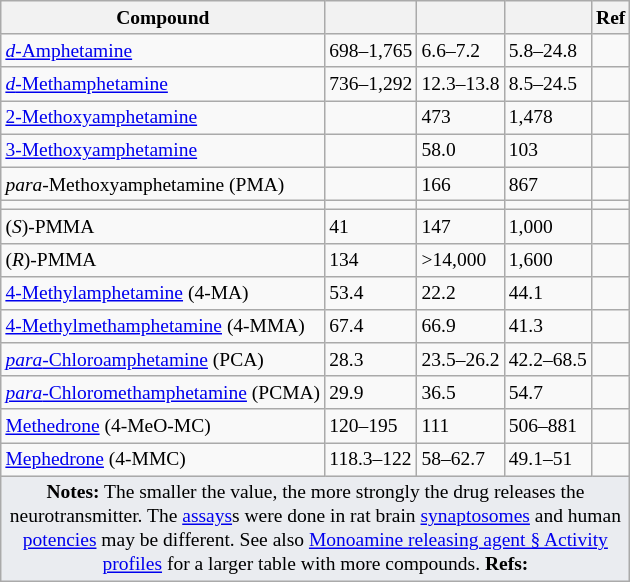<table class="wikitable floatright" style="font-size:small;">
<tr>
<th>Compound</th>
<th></th>
<th></th>
<th></th>
<th>Ref</th>
</tr>
<tr>
<td><a href='#'><em>d</em>-Amphetamine</a></td>
<td>698–1,765</td>
<td>6.6–7.2</td>
<td>5.8–24.8</td>
<td></td>
</tr>
<tr>
<td><a href='#'><em>d</em>-Methamphetamine</a></td>
<td>736–1,292</td>
<td>12.3–13.8</td>
<td>8.5–24.5</td>
<td></td>
</tr>
<tr>
<td><a href='#'>2-Methoxyamphetamine</a></td>
<td></td>
<td>473</td>
<td>1,478</td>
<td></td>
</tr>
<tr>
<td><a href='#'>3-Methoxyamphetamine</a></td>
<td></td>
<td>58.0</td>
<td>103</td>
<td></td>
</tr>
<tr>
<td><em>para</em>-Methoxyamphetamine (PMA)</td>
<td></td>
<td>166</td>
<td>867</td>
<td></td>
</tr>
<tr>
<td></td>
<td></td>
<td></td>
<td></td>
<td></td>
</tr>
<tr>
<td>(<em>S</em>)-PMMA</td>
<td>41</td>
<td>147</td>
<td>1,000</td>
<td></td>
</tr>
<tr>
<td>(<em>R</em>)-PMMA</td>
<td>134</td>
<td>>14,000</td>
<td>1,600</td>
<td></td>
</tr>
<tr>
<td><a href='#'>4-Methylamphetamine</a> (4-MA)</td>
<td>53.4</td>
<td>22.2</td>
<td>44.1</td>
<td></td>
</tr>
<tr>
<td><a href='#'>4-Methylmethamphetamine</a> (4-MMA)</td>
<td>67.4</td>
<td>66.9</td>
<td>41.3</td>
<td></td>
</tr>
<tr>
<td><a href='#'><em>para</em>-Chloroamphetamine</a> (PCA)</td>
<td>28.3</td>
<td>23.5–26.2</td>
<td>42.2–68.5</td>
<td></td>
</tr>
<tr>
<td><a href='#'><em>para</em>-Chloromethamphetamine</a> (PCMA)</td>
<td>29.9</td>
<td>36.5</td>
<td>54.7</td>
<td></td>
</tr>
<tr>
<td><a href='#'>Methedrone</a> (4-MeO-MC)</td>
<td>120–195</td>
<td>111</td>
<td>506–881</td>
<td></td>
</tr>
<tr>
<td><a href='#'>Mephedrone</a> (4-MMC)</td>
<td>118.3–122</td>
<td>58–62.7</td>
<td>49.1–51</td>
<td></td>
</tr>
<tr>
<td colspan="5" style="width: 1px; background-color:#eaecf0; text-align: center;"><strong>Notes:</strong> The smaller the value, the more strongly the drug releases the neurotransmitter. The <a href='#'>assays</a>s were done in rat brain <a href='#'>synaptosomes</a> and human <a href='#'>potencies</a> may be different. See also <a href='#'>Monoamine releasing agent § Activity profiles</a> for a larger table with more compounds. <strong>Refs:</strong> </td>
</tr>
</table>
